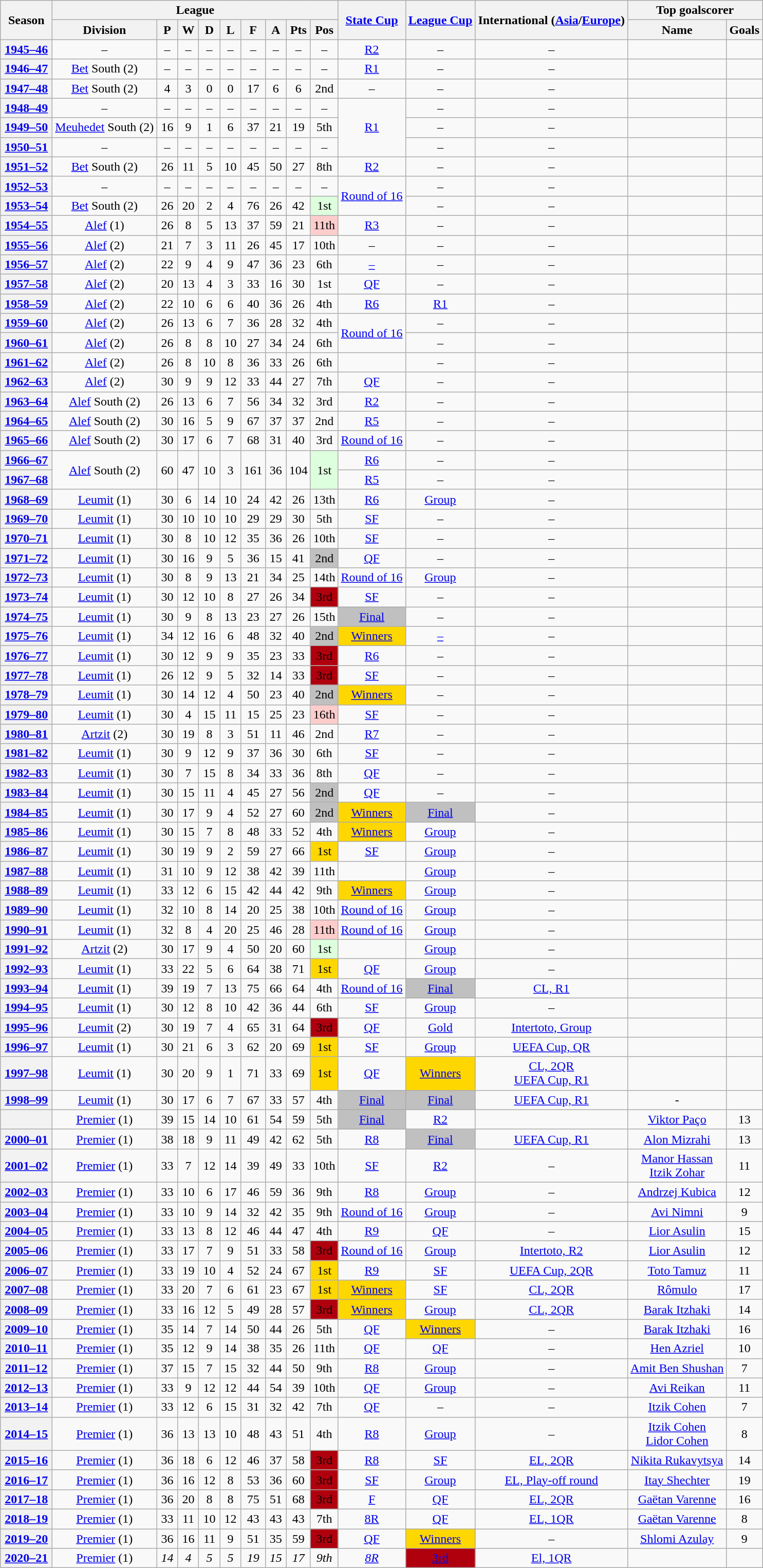<table class="wikitable" style="text-align: center">
<tr>
<th rowspan="2" width="60">Season</th>
<th colspan="9">League</th>
<th rowspan="2"><a href='#'>State Cup</a></th>
<th rowspan="2"><a href='#'>League Cup</a></th>
<th rowspan="2">International (<a href='#'>Asia</a>/<a href='#'>Europe</a>)</th>
<th colspan="2">Top goalscorer</th>
</tr>
<tr>
<th>Division</th>
<th width="20">P</th>
<th width="20">W</th>
<th width="20">D</th>
<th width="20">L</th>
<th width="20">F</th>
<th width="20">A</th>
<th width="20">Pts</th>
<th>Pos</th>
<th>Name</th>
<th>Goals</th>
</tr>
<tr>
<th><a href='#'>1945–46</a></th>
<td>–</td>
<td>–</td>
<td>–</td>
<td>–</td>
<td>–</td>
<td>–</td>
<td>–</td>
<td>–</td>
<td>–</td>
<td><a href='#'>R2</a></td>
<td>–</td>
<td>–</td>
<td></td>
<td></td>
</tr>
<tr>
<th><a href='#'>1946–47</a></th>
<td><a href='#'>Bet</a> South (2)</td>
<td>–</td>
<td>–</td>
<td>–</td>
<td>–</td>
<td>–</td>
<td>–</td>
<td>–</td>
<td>–</td>
<td><a href='#'>R1</a></td>
<td>–</td>
<td>–</td>
<td></td>
<td></td>
</tr>
<tr>
<th><a href='#'>1947–48</a></th>
<td><a href='#'>Bet</a> South (2)<br></td>
<td>4</td>
<td>3</td>
<td>0</td>
<td>0</td>
<td>17</td>
<td>6</td>
<td>6</td>
<td>2nd</td>
<td>–</td>
<td>–</td>
<td>–</td>
<td></td>
<td></td>
</tr>
<tr>
<th><a href='#'>1948–49</a></th>
<td>–</td>
<td>–</td>
<td>–</td>
<td>–</td>
<td>–</td>
<td>–</td>
<td>–</td>
<td>–</td>
<td>–</td>
<td rowspan=3><a href='#'>R1</a></td>
<td>–</td>
<td>–</td>
<td></td>
<td></td>
</tr>
<tr>
<th><a href='#'>1949–50</a></th>
<td><a href='#'>Meuhedet</a> South (2)</td>
<td>16</td>
<td>9</td>
<td>1</td>
<td>6</td>
<td>37</td>
<td>21</td>
<td>19</td>
<td>5th</td>
<td>–</td>
<td>–</td>
<td></td>
<td></td>
</tr>
<tr>
<th><a href='#'>1950–51</a></th>
<td>–</td>
<td>–</td>
<td>–</td>
<td>–</td>
<td>–</td>
<td>–</td>
<td>–</td>
<td>–</td>
<td>–</td>
<td>–</td>
<td>–</td>
<td></td>
<td></td>
</tr>
<tr>
<th><a href='#'>1951–52</a></th>
<td><a href='#'>Bet</a> South (2)</td>
<td>26</td>
<td>11</td>
<td>5</td>
<td>10</td>
<td>45</td>
<td>50</td>
<td>27</td>
<td>8th</td>
<td><a href='#'>R2</a></td>
<td>–</td>
<td>–</td>
<td></td>
<td></td>
</tr>
<tr>
<th><a href='#'>1952–53</a></th>
<td>–</td>
<td>–</td>
<td>–</td>
<td>–</td>
<td>–</td>
<td>–</td>
<td>–</td>
<td>–</td>
<td>–</td>
<td rowspan=2><a href='#'>Round of 16</a></td>
<td>–</td>
<td>–</td>
<td></td>
<td></td>
</tr>
<tr>
<th><a href='#'>1953–54</a></th>
<td><a href='#'>Bet</a> South (2)</td>
<td>26</td>
<td>20</td>
<td>2</td>
<td>4</td>
<td>76</td>
<td>26</td>
<td>42</td>
<td bgcolor=ddffdd>1st</td>
<td>–</td>
<td>–</td>
<td></td>
<td></td>
</tr>
<tr>
<th><a href='#'>1954–55</a></th>
<td><a href='#'>Alef</a> (1)</td>
<td>26</td>
<td>8</td>
<td>5</td>
<td>13</td>
<td>37</td>
<td>59</td>
<td>21</td>
<td bgcolor=ffcccc>11th</td>
<td><a href='#'>R3</a></td>
<td>–</td>
<td>–</td>
<td></td>
<td></td>
</tr>
<tr>
<th><a href='#'>1955–56</a></th>
<td><a href='#'>Alef</a> (2)</td>
<td>21</td>
<td>7</td>
<td>3</td>
<td>11</td>
<td>26</td>
<td>45</td>
<td>17</td>
<td>10th</td>
<td>–</td>
<td>–</td>
<td>–</td>
<td></td>
<td></td>
</tr>
<tr>
<th><a href='#'>1956–57</a></th>
<td><a href='#'>Alef</a> (2)</td>
<td>22</td>
<td>9</td>
<td>4</td>
<td>9</td>
<td>47</td>
<td>36</td>
<td>23</td>
<td>6th</td>
<td><a href='#'>–</a></td>
<td>–</td>
<td>–</td>
<td></td>
<td></td>
</tr>
<tr>
<th><a href='#'>1957–58</a></th>
<td><a href='#'>Alef</a> (2)</td>
<td>20</td>
<td>13</td>
<td>4</td>
<td>3</td>
<td>33</td>
<td>16</td>
<td>30</td>
<td>1st</td>
<td><a href='#'>QF</a></td>
<td>–</td>
<td>–</td>
<td></td>
<td></td>
</tr>
<tr>
<th><a href='#'>1958–59</a></th>
<td><a href='#'>Alef</a> (2)</td>
<td>22</td>
<td>10</td>
<td>6</td>
<td>6</td>
<td>40</td>
<td>36</td>
<td>26</td>
<td>4th</td>
<td><a href='#'>R6</a></td>
<td><a href='#'>R1</a></td>
<td>–</td>
<td></td>
<td></td>
</tr>
<tr>
<th><a href='#'>1959–60</a></th>
<td><a href='#'>Alef</a> (2)</td>
<td>26</td>
<td>13</td>
<td>6</td>
<td>7</td>
<td>36</td>
<td>28</td>
<td>32</td>
<td>4th</td>
<td rowspan=2><a href='#'>Round of 16</a></td>
<td>–</td>
<td>–</td>
<td></td>
<td></td>
</tr>
<tr>
<th><a href='#'>1960–61</a></th>
<td><a href='#'>Alef</a> (2)</td>
<td>26</td>
<td>8</td>
<td>8</td>
<td>10</td>
<td>27</td>
<td>34</td>
<td>24</td>
<td>6th</td>
<td>–</td>
<td>–</td>
<td></td>
<td></td>
</tr>
<tr>
<th><a href='#'>1961–62</a></th>
<td><a href='#'>Alef</a> (2)</td>
<td>26</td>
<td>8</td>
<td>10</td>
<td>8</td>
<td>36</td>
<td>33</td>
<td>26</td>
<td>6th</td>
<td><a href='#'></a></td>
<td>–</td>
<td>–</td>
<td></td>
<td></td>
</tr>
<tr>
<th><a href='#'>1962–63</a></th>
<td><a href='#'>Alef</a> (2)</td>
<td>30</td>
<td>9</td>
<td>9</td>
<td>12</td>
<td>33</td>
<td>44</td>
<td>27</td>
<td>7th</td>
<td><a href='#'>QF</a></td>
<td>–</td>
<td>–</td>
<td></td>
<td></td>
</tr>
<tr>
<th><a href='#'>1963–64</a></th>
<td><a href='#'>Alef</a> South (2)</td>
<td>26</td>
<td>13</td>
<td>6</td>
<td>7</td>
<td>56</td>
<td>34</td>
<td>32</td>
<td>3rd</td>
<td><a href='#'>R2</a></td>
<td>–</td>
<td>–</td>
<td></td>
<td></td>
</tr>
<tr>
<th><a href='#'>1964–65</a></th>
<td><a href='#'>Alef</a> South (2)</td>
<td>30</td>
<td>16</td>
<td>5</td>
<td>9</td>
<td>67</td>
<td>37</td>
<td>37</td>
<td>2nd</td>
<td><a href='#'>R5</a></td>
<td>–</td>
<td>–</td>
<td></td>
<td></td>
</tr>
<tr>
<th><a href='#'>1965–66</a></th>
<td><a href='#'>Alef</a> South (2)</td>
<td>30</td>
<td>17</td>
<td>6</td>
<td>7</td>
<td>68</td>
<td>31</td>
<td>40</td>
<td>3rd</td>
<td><a href='#'>Round of 16</a></td>
<td>–</td>
<td>–</td>
<td></td>
<td></td>
</tr>
<tr>
<th><a href='#'>1966–67</a></th>
<td rowspan=2><a href='#'>Alef</a> South (2)</td>
<td rowspan=2>60</td>
<td rowspan=2>47</td>
<td rowspan=2>10</td>
<td rowspan=2>3</td>
<td rowspan=2>161</td>
<td rowspan=2>36</td>
<td rowspan=2>104</td>
<td rowspan=2 bgcolor=ddffdd>1st</td>
<td><a href='#'>R6</a></td>
<td>–</td>
<td>–</td>
<td></td>
<td></td>
</tr>
<tr>
<th><a href='#'>1967–68</a></th>
<td><a href='#'>R5</a></td>
<td>–</td>
<td>–</td>
<td></td>
<td></td>
</tr>
<tr>
<th><a href='#'>1968–69</a></th>
<td><a href='#'>Leumit</a> (1)</td>
<td>30</td>
<td>6</td>
<td>14</td>
<td>10</td>
<td>24</td>
<td>42</td>
<td>26</td>
<td>13th</td>
<td><a href='#'>R6</a></td>
<td><a href='#'>Group</a></td>
<td>–</td>
<td></td>
<td></td>
</tr>
<tr>
<th><a href='#'>1969–70</a></th>
<td><a href='#'>Leumit</a> (1)</td>
<td>30</td>
<td>10</td>
<td>10</td>
<td>10</td>
<td>29</td>
<td>29</td>
<td>30</td>
<td>5th</td>
<td><a href='#'>SF</a></td>
<td>–</td>
<td>–</td>
<td></td>
<td></td>
</tr>
<tr>
<th><a href='#'>1970–71</a></th>
<td><a href='#'>Leumit</a> (1)</td>
<td>30</td>
<td>8</td>
<td>10</td>
<td>12</td>
<td>35</td>
<td>36</td>
<td>26</td>
<td>10th</td>
<td><a href='#'>SF</a></td>
<td>–</td>
<td>–</td>
<td></td>
<td></td>
</tr>
<tr>
<th><a href='#'>1971–72</a></th>
<td><a href='#'>Leumit</a> (1)</td>
<td>30</td>
<td>16</td>
<td>9</td>
<td>5</td>
<td>36</td>
<td>15</td>
<td>41</td>
<td bgcolor=silver>2nd</td>
<td><a href='#'>QF</a></td>
<td>–</td>
<td>–</td>
<td></td>
<td></td>
</tr>
<tr>
<th><a href='#'>1972–73</a></th>
<td><a href='#'>Leumit</a> (1)</td>
<td>30</td>
<td>8</td>
<td>9</td>
<td>13</td>
<td>21</td>
<td>34</td>
<td>25</td>
<td>14th</td>
<td><a href='#'>Round of 16</a></td>
<td><a href='#'>Group</a></td>
<td>–</td>
<td></td>
<td></td>
</tr>
<tr>
<th><a href='#'>1973–74</a></th>
<td><a href='#'>Leumit</a> (1)</td>
<td>30</td>
<td>12</td>
<td>10</td>
<td>8</td>
<td>27</td>
<td>26</td>
<td>34</td>
<td bgcolor=bronze>3rd</td>
<td><a href='#'>SF</a></td>
<td>–</td>
<td>–</td>
<td></td>
<td></td>
</tr>
<tr>
<th><a href='#'>1974–75</a></th>
<td><a href='#'>Leumit</a> (1)</td>
<td>30</td>
<td>9</td>
<td>8</td>
<td>13</td>
<td>23</td>
<td>27</td>
<td>26</td>
<td>15th</td>
<td bgcolor=silver><a href='#'>Final</a></td>
<td>–</td>
<td>–</td>
<td></td>
<td></td>
</tr>
<tr>
<th><a href='#'>1975–76</a></th>
<td><a href='#'>Leumit</a> (1)</td>
<td>34</td>
<td>12</td>
<td>16</td>
<td>6</td>
<td>48</td>
<td>32</td>
<td>40</td>
<td bgcolor=silver>2nd</td>
<td bgcolor=gold><a href='#'>Winners</a></td>
<td><a href='#'>–</a></td>
<td>–</td>
<td></td>
<td></td>
</tr>
<tr>
<th><a href='#'>1976–77</a></th>
<td><a href='#'>Leumit</a> (1)</td>
<td>30</td>
<td>12</td>
<td>9</td>
<td>9</td>
<td>35</td>
<td>23</td>
<td>33</td>
<td bgcolor=bronze>3rd</td>
<td><a href='#'>R6</a></td>
<td>–</td>
<td>–</td>
<td></td>
<td></td>
</tr>
<tr>
<th><a href='#'>1977–78</a></th>
<td><a href='#'>Leumit</a> (1)</td>
<td>26</td>
<td>12</td>
<td>9</td>
<td>5</td>
<td>32</td>
<td>14</td>
<td>33</td>
<td bgcolor=bronze>3rd</td>
<td><a href='#'>SF</a></td>
<td>–</td>
<td>–</td>
<td></td>
<td></td>
</tr>
<tr>
<th><a href='#'>1978–79</a></th>
<td><a href='#'>Leumit</a> (1)</td>
<td>30</td>
<td>14</td>
<td>12</td>
<td>4</td>
<td>50</td>
<td>23</td>
<td>40</td>
<td bgcolor=silver>2nd</td>
<td bgcolor=gold><a href='#'>Winners</a></td>
<td>–</td>
<td>–</td>
<td></td>
<td></td>
</tr>
<tr>
<th><a href='#'>1979–80</a></th>
<td><a href='#'>Leumit</a> (1)</td>
<td>30</td>
<td>4</td>
<td>15</td>
<td>11</td>
<td>15</td>
<td>25</td>
<td>23</td>
<td bgcolor=ffcccc>16th</td>
<td><a href='#'>SF</a></td>
<td>–</td>
<td>–</td>
<td></td>
<td></td>
</tr>
<tr>
<th><a href='#'>1980–81</a></th>
<td><a href='#'>Artzit</a> (2)</td>
<td>30</td>
<td>19</td>
<td>8</td>
<td>3</td>
<td>51</td>
<td>11</td>
<td>46</td>
<td>2nd</td>
<td><a href='#'>R7</a></td>
<td>–</td>
<td>–</td>
<td></td>
<td></td>
</tr>
<tr>
<th><a href='#'>1981–82</a></th>
<td><a href='#'>Leumit</a> (1)</td>
<td>30</td>
<td>9</td>
<td>12</td>
<td>9</td>
<td>37</td>
<td>36</td>
<td>30</td>
<td>6th</td>
<td><a href='#'>SF</a></td>
<td>–</td>
<td>–</td>
<td></td>
<td></td>
</tr>
<tr>
<th><a href='#'>1982–83</a></th>
<td><a href='#'>Leumit</a> (1)</td>
<td>30</td>
<td>7</td>
<td>15</td>
<td>8</td>
<td>34</td>
<td>33</td>
<td>36</td>
<td>8th</td>
<td><a href='#'>QF</a></td>
<td>–</td>
<td>–</td>
<td></td>
<td></td>
</tr>
<tr>
<th><a href='#'>1983–84</a></th>
<td><a href='#'>Leumit</a> (1)</td>
<td>30</td>
<td>15</td>
<td>11</td>
<td>4</td>
<td>45</td>
<td>27</td>
<td>56</td>
<td bgcolor=silver>2nd</td>
<td><a href='#'>QF</a></td>
<td>–</td>
<td>–</td>
<td></td>
<td></td>
</tr>
<tr>
<th><a href='#'>1984–85</a></th>
<td><a href='#'>Leumit</a> (1)</td>
<td>30</td>
<td>17</td>
<td>9</td>
<td>4</td>
<td>52</td>
<td>27</td>
<td>60</td>
<td bgcolor=silver>2nd</td>
<td bgcolor=gold><a href='#'>Winners</a></td>
<td bgcolor=silver><a href='#'>Final</a></td>
<td>–</td>
<td></td>
<td></td>
</tr>
<tr>
<th><a href='#'>1985–86</a></th>
<td><a href='#'>Leumit</a> (1)</td>
<td>30</td>
<td>15</td>
<td>7</td>
<td>8</td>
<td>48</td>
<td>33</td>
<td>52</td>
<td>4th</td>
<td bgcolor=gold><a href='#'>Winners</a></td>
<td><a href='#'>Group</a></td>
<td>–</td>
<td></td>
<td></td>
</tr>
<tr>
<th><a href='#'>1986–87</a></th>
<td><a href='#'>Leumit</a> (1)</td>
<td>30</td>
<td>19</td>
<td>9</td>
<td>2</td>
<td>59</td>
<td>27</td>
<td>66</td>
<td bgcolor=gold>1st</td>
<td><a href='#'>SF</a></td>
<td><a href='#'>Group</a></td>
<td>–</td>
<td></td>
<td></td>
</tr>
<tr>
<th><a href='#'>1987–88</a></th>
<td><a href='#'>Leumit</a> (1)</td>
<td>31</td>
<td>10</td>
<td>9</td>
<td>12</td>
<td>38</td>
<td>42</td>
<td>39</td>
<td>11th</td>
<td><a href='#'></a></td>
<td><a href='#'>Group</a></td>
<td>–</td>
<td></td>
<td></td>
</tr>
<tr>
<th><a href='#'>1988–89</a></th>
<td><a href='#'>Leumit</a> (1)</td>
<td>33</td>
<td>12</td>
<td>6</td>
<td>15</td>
<td>42</td>
<td>44</td>
<td>42</td>
<td>9th</td>
<td bgcolor=gold><a href='#'>Winners</a></td>
<td><a href='#'>Group</a></td>
<td>–</td>
<td></td>
<td></td>
</tr>
<tr>
<th><a href='#'>1989–90</a></th>
<td><a href='#'>Leumit</a> (1)</td>
<td>32</td>
<td>10</td>
<td>8</td>
<td>14</td>
<td>20</td>
<td>25</td>
<td>38</td>
<td>10th</td>
<td><a href='#'>Round of 16</a></td>
<td><a href='#'>Group</a></td>
<td>–</td>
<td></td>
<td></td>
</tr>
<tr>
<th><a href='#'>1990–91</a></th>
<td><a href='#'>Leumit</a> (1)</td>
<td>32</td>
<td>8</td>
<td>4</td>
<td>20</td>
<td>25</td>
<td>46</td>
<td>28</td>
<td bgcolor=ffcccc>11th</td>
<td><a href='#'>Round of 16</a></td>
<td><a href='#'>Group</a></td>
<td>–</td>
<td></td>
<td></td>
</tr>
<tr>
<th><a href='#'>1991–92</a></th>
<td><a href='#'>Artzit</a> (2)</td>
<td>30</td>
<td>17</td>
<td>9</td>
<td>4</td>
<td>50</td>
<td>20</td>
<td>60</td>
<td bgcolor=ddffdd>1st</td>
<td><a href='#'></a></td>
<td><a href='#'>Group</a></td>
<td>–</td>
<td></td>
<td></td>
</tr>
<tr>
<th><a href='#'>1992–93</a></th>
<td><a href='#'>Leumit</a> (1)</td>
<td>33</td>
<td>22</td>
<td>5</td>
<td>6</td>
<td>64</td>
<td>38</td>
<td>71</td>
<td bgcolor=Gold>1st</td>
<td><a href='#'>QF</a></td>
<td><a href='#'>Group</a></td>
<td>–</td>
<td></td>
<td></td>
</tr>
<tr>
<th><a href='#'>1993–94</a></th>
<td><a href='#'>Leumit</a> (1)</td>
<td>39</td>
<td>19</td>
<td>7</td>
<td>13</td>
<td>75</td>
<td>66</td>
<td>64</td>
<td>4th</td>
<td><a href='#'>Round of 16</a></td>
<td bgcolor=silver><a href='#'>Final</a></td>
<td><a href='#'>CL, R1</a></td>
<td></td>
<td></td>
</tr>
<tr>
<th><a href='#'>1994–95</a></th>
<td><a href='#'>Leumit</a> (1)</td>
<td>30</td>
<td>12</td>
<td>8</td>
<td>10</td>
<td>42</td>
<td>36</td>
<td>44</td>
<td>6th</td>
<td><a href='#'>SF</a></td>
<td><a href='#'>Group</a></td>
<td>–</td>
<td></td>
<td></td>
</tr>
<tr>
<th><a href='#'>1995–96</a></th>
<td><a href='#'>Leumit</a> (2)</td>
<td>30</td>
<td>19</td>
<td>7</td>
<td>4</td>
<td>65</td>
<td>31</td>
<td>64</td>
<td bgcolor=bronze>3rd</td>
<td><a href='#'>QF</a></td>
<td><a href='#'>Gold</a></td>
<td><a href='#'>Intertoto, Group</a></td>
<td></td>
<td></td>
</tr>
<tr>
<th><a href='#'>1996–97</a></th>
<td><a href='#'>Leumit</a> (1)</td>
<td>30</td>
<td>21</td>
<td>6</td>
<td>3</td>
<td>62</td>
<td>20</td>
<td>69</td>
<td bgcolor=gold>1st</td>
<td><a href='#'>SF</a></td>
<td><a href='#'>Group</a></td>
<td><a href='#'>UEFA Cup, QR</a></td>
<td></td>
<td></td>
</tr>
<tr>
<th><a href='#'>1997–98</a></th>
<td><a href='#'>Leumit</a> (1)</td>
<td>30</td>
<td>20</td>
<td>9</td>
<td>1</td>
<td>71</td>
<td>33</td>
<td>69</td>
<td bgcolor=gold>1st</td>
<td><a href='#'>QF</a></td>
<td bgcolor=gold><a href='#'>Winners</a></td>
<td><a href='#'>CL, 2QR</a><br><a href='#'>UEFA Cup, R1</a></td>
<td></td>
<td></td>
</tr>
<tr>
<th><a href='#'>1998–99</a></th>
<td><a href='#'>Leumit</a> (1)</td>
<td>30</td>
<td>17</td>
<td>6</td>
<td>7</td>
<td>67</td>
<td>33</td>
<td>57</td>
<td>4th</td>
<td bgcolor=silver><a href='#'>Final</a></td>
<td bgcolor=silver><a href='#'>Final</a></td>
<td><a href='#'>UEFA Cup, R1</a></td>
<td>-</td>
<td></td>
</tr>
<tr>
<th></th>
<td><a href='#'>Premier</a> (1)</td>
<td>39</td>
<td>15</td>
<td>14</td>
<td>10</td>
<td>61</td>
<td>54</td>
<td>59</td>
<td>5th</td>
<td bgcolor=silver><a href='#'>Final</a></td>
<td><a href='#'>R2</a></td>
<td></td>
<td><a href='#'>Viktor Paço</a></td>
<td>13</td>
</tr>
<tr>
<th><a href='#'>2000–01</a></th>
<td><a href='#'>Premier</a> (1)</td>
<td>38</td>
<td>18</td>
<td>9</td>
<td>11</td>
<td>49</td>
<td>42</td>
<td>62</td>
<td>5th</td>
<td><a href='#'>R8</a></td>
<td bgcolor=silver><a href='#'>Final</a></td>
<td><a href='#'>UEFA Cup, R1</a></td>
<td><a href='#'>Alon Mizrahi</a></td>
<td>13</td>
</tr>
<tr>
<th><a href='#'>2001–02</a></th>
<td><a href='#'>Premier</a> (1)</td>
<td>33</td>
<td>7</td>
<td>12</td>
<td>14</td>
<td>39</td>
<td>49</td>
<td>33</td>
<td>10th</td>
<td><a href='#'>SF</a></td>
<td><a href='#'>R2</a></td>
<td>–</td>
<td><a href='#'>Manor Hassan</a> <br><a href='#'>Itzik Zohar</a></td>
<td>11</td>
</tr>
<tr>
<th><a href='#'>2002–03</a></th>
<td><a href='#'>Premier</a> (1)</td>
<td>33</td>
<td>10</td>
<td>6</td>
<td>17</td>
<td>46</td>
<td>59</td>
<td>36</td>
<td>9th</td>
<td><a href='#'>R8</a></td>
<td><a href='#'>Group</a></td>
<td>–</td>
<td><a href='#'>Andrzej Kubica</a></td>
<td>12</td>
</tr>
<tr>
<th><a href='#'>2003–04</a></th>
<td><a href='#'>Premier</a> (1)</td>
<td>33</td>
<td>10</td>
<td>9</td>
<td>14</td>
<td>32</td>
<td>42</td>
<td>35</td>
<td>9th</td>
<td><a href='#'>Round of 16</a></td>
<td><a href='#'>Group</a></td>
<td>–</td>
<td><a href='#'>Avi Nimni</a></td>
<td>9</td>
</tr>
<tr>
<th><a href='#'>2004–05</a></th>
<td><a href='#'>Premier</a> (1)</td>
<td>33</td>
<td>13</td>
<td>8</td>
<td>12</td>
<td>46</td>
<td>44</td>
<td>47</td>
<td>4th</td>
<td><a href='#'>R9</a></td>
<td><a href='#'>QF</a></td>
<td>–</td>
<td><a href='#'>Lior Asulin</a></td>
<td>15</td>
</tr>
<tr>
<th><a href='#'>2005–06</a></th>
<td><a href='#'>Premier</a> (1)</td>
<td>33</td>
<td>17</td>
<td>7</td>
<td>9</td>
<td>51</td>
<td>33</td>
<td>58</td>
<td bgcolor=bronze>3rd</td>
<td><a href='#'>Round of 16</a></td>
<td><a href='#'>Group</a></td>
<td><a href='#'>Intertoto, R2</a></td>
<td><a href='#'>Lior Asulin</a></td>
<td>12</td>
</tr>
<tr>
<th><a href='#'>2006–07</a></th>
<td><a href='#'>Premier</a> (1)</td>
<td>33</td>
<td>19</td>
<td>10</td>
<td>4</td>
<td>52</td>
<td>24</td>
<td>67</td>
<td bgcolor=gold>1st</td>
<td><a href='#'>R9</a></td>
<td><a href='#'>SF</a></td>
<td><a href='#'>UEFA Cup, 2QR</a></td>
<td><a href='#'>Toto Tamuz</a></td>
<td>11</td>
</tr>
<tr>
<th><a href='#'>2007–08</a></th>
<td><a href='#'>Premier</a> (1)</td>
<td>33</td>
<td>20</td>
<td>7</td>
<td>6</td>
<td>61</td>
<td>23</td>
<td>67</td>
<td bgcolor=gold>1st</td>
<td bgcolor=gold><a href='#'>Winners</a></td>
<td><a href='#'>SF</a></td>
<td><a href='#'>CL, 2QR</a></td>
<td><a href='#'>Rômulo</a></td>
<td>17</td>
</tr>
<tr>
<th><a href='#'>2008–09</a></th>
<td><a href='#'>Premier</a> (1)</td>
<td>33</td>
<td>16</td>
<td>12</td>
<td>5</td>
<td>49</td>
<td>28</td>
<td>57</td>
<td bgcolor=bronze>3rd</td>
<td bgcolor=gold><a href='#'>Winners</a></td>
<td><a href='#'>Group</a></td>
<td><a href='#'>CL, 2QR</a></td>
<td><a href='#'>Barak Itzhaki</a></td>
<td>14</td>
</tr>
<tr>
<th><a href='#'>2009–10</a></th>
<td><a href='#'>Premier</a> (1)</td>
<td>35</td>
<td>14</td>
<td>7</td>
<td>14</td>
<td>50</td>
<td>44</td>
<td>26</td>
<td>5th</td>
<td><a href='#'>QF</a></td>
<td bgcolor=gold><a href='#'>Winners</a></td>
<td>–</td>
<td><a href='#'>Barak Itzhaki</a></td>
<td>16</td>
</tr>
<tr>
<th><a href='#'>2010–11</a></th>
<td><a href='#'>Premier</a> (1)</td>
<td>35</td>
<td>12</td>
<td>9</td>
<td>14</td>
<td>38</td>
<td>35</td>
<td>26</td>
<td>11th</td>
<td><a href='#'>QF</a></td>
<td><a href='#'>QF</a></td>
<td>–</td>
<td><a href='#'>Hen Azriel</a></td>
<td>10</td>
</tr>
<tr>
<th><a href='#'>2011–12</a></th>
<td><a href='#'>Premier</a> (1)</td>
<td>37</td>
<td>15</td>
<td>7</td>
<td>15</td>
<td>32</td>
<td>44</td>
<td>50</td>
<td>9th</td>
<td><a href='#'>R8</a></td>
<td><a href='#'>Group</a></td>
<td>–</td>
<td><a href='#'>Amit Ben Shushan</a></td>
<td>7</td>
</tr>
<tr>
<th><a href='#'>2012–13</a></th>
<td><a href='#'>Premier</a> (1)</td>
<td>33</td>
<td>9</td>
<td>12</td>
<td>12</td>
<td>44</td>
<td>54</td>
<td>39</td>
<td>10th</td>
<td><a href='#'>QF</a></td>
<td><a href='#'>Group</a></td>
<td>–</td>
<td><a href='#'>Avi Reikan</a></td>
<td>11</td>
</tr>
<tr>
<th><a href='#'>2013–14</a></th>
<td><a href='#'>Premier</a> (1)</td>
<td>33</td>
<td>12</td>
<td>6</td>
<td>15</td>
<td>31</td>
<td>32</td>
<td>42</td>
<td>7th</td>
<td><a href='#'>QF</a></td>
<td>–</td>
<td>–</td>
<td><a href='#'>Itzik Cohen</a></td>
<td>7</td>
</tr>
<tr>
<th><a href='#'>2014–15</a></th>
<td><a href='#'>Premier</a> (1)</td>
<td>36</td>
<td>13</td>
<td>13</td>
<td>10</td>
<td>48</td>
<td>43</td>
<td>51</td>
<td>4th</td>
<td><a href='#'>R8</a></td>
<td><a href='#'>Group</a></td>
<td>–</td>
<td><a href='#'>Itzik Cohen</a> <br> <a href='#'>Lidor Cohen</a></td>
<td>8</td>
</tr>
<tr>
<th><a href='#'>2015–16</a></th>
<td><a href='#'>Premier</a> (1)</td>
<td>36</td>
<td>18</td>
<td>6</td>
<td>12</td>
<td>46</td>
<td>37</td>
<td>58</td>
<td bgcolor=bronze>3rd</td>
<td><a href='#'>R8</a></td>
<td><a href='#'>SF</a></td>
<td><a href='#'>EL, 2QR</a></td>
<td><a href='#'>Nikita Rukavytsya</a></td>
<td>14</td>
</tr>
<tr>
<th><a href='#'>2016–17</a></th>
<td><a href='#'>Premier</a> (1)</td>
<td>36</td>
<td>16</td>
<td>12</td>
<td>8</td>
<td>53</td>
<td>36</td>
<td>60</td>
<td bgcolor=bronze>3rd</td>
<td><a href='#'>SF</a></td>
<td><a href='#'>Group</a></td>
<td><a href='#'>EL, Play-off round</a></td>
<td><a href='#'>Itay Shechter</a></td>
<td>19</td>
</tr>
<tr>
<th><a href='#'>2017–18</a></th>
<td><a href='#'>Premier</a> (1)</td>
<td>36</td>
<td>20</td>
<td>8</td>
<td>8</td>
<td>75</td>
<td>51</td>
<td>68</td>
<td bgcolor=bronze>3rd</td>
<td><a href='#'>F</a></td>
<td><a href='#'>QF</a></td>
<td><a href='#'>EL, 2QR</a></td>
<td><a href='#'>Gaëtan Varenne</a></td>
<td>16</td>
</tr>
<tr>
<th><a href='#'>2018–19</a></th>
<td><a href='#'>Premier</a> (1)</td>
<td>33</td>
<td>11</td>
<td>10</td>
<td>12</td>
<td>43</td>
<td>43</td>
<td>43</td>
<td>7th</td>
<td><a href='#'>8R</a></td>
<td><a href='#'>QF</a></td>
<td><a href='#'>EL, 1QR</a></td>
<td><a href='#'>Gaëtan Varenne</a></td>
<td>8</td>
</tr>
<tr>
<th><a href='#'>2019–20</a></th>
<td><a href='#'>Premier</a> (1)</td>
<td>36</td>
<td>16</td>
<td>11</td>
<td>9</td>
<td>51</td>
<td>35</td>
<td>59</td>
<td bgcolor=bronze>3rd</td>
<td><a href='#'>QF</a></td>
<td bgcolor=gold><a href='#'>Winners</a></td>
<td>–</td>
<td><a href='#'>Shlomi Azulay</a></td>
<td>9</td>
</tr>
<tr>
<th><a href='#'>2020–21</a></th>
<td><a href='#'>Premier</a> (1)</td>
<td><em>14</em></td>
<td><em>4</em></td>
<td><em>5</em></td>
<td><em>5</em></td>
<td><em>19</em></td>
<td><em>15</em></td>
<td><em>17</em></td>
<td><em>9th</em></td>
<td><em><a href='#'>8R</a></em></td>
<td bgcolor=bronze><a href='#'>3rd</a></td>
<td><a href='#'>El, 1QR</a></td>
<td></td>
<td></td>
</tr>
</table>
